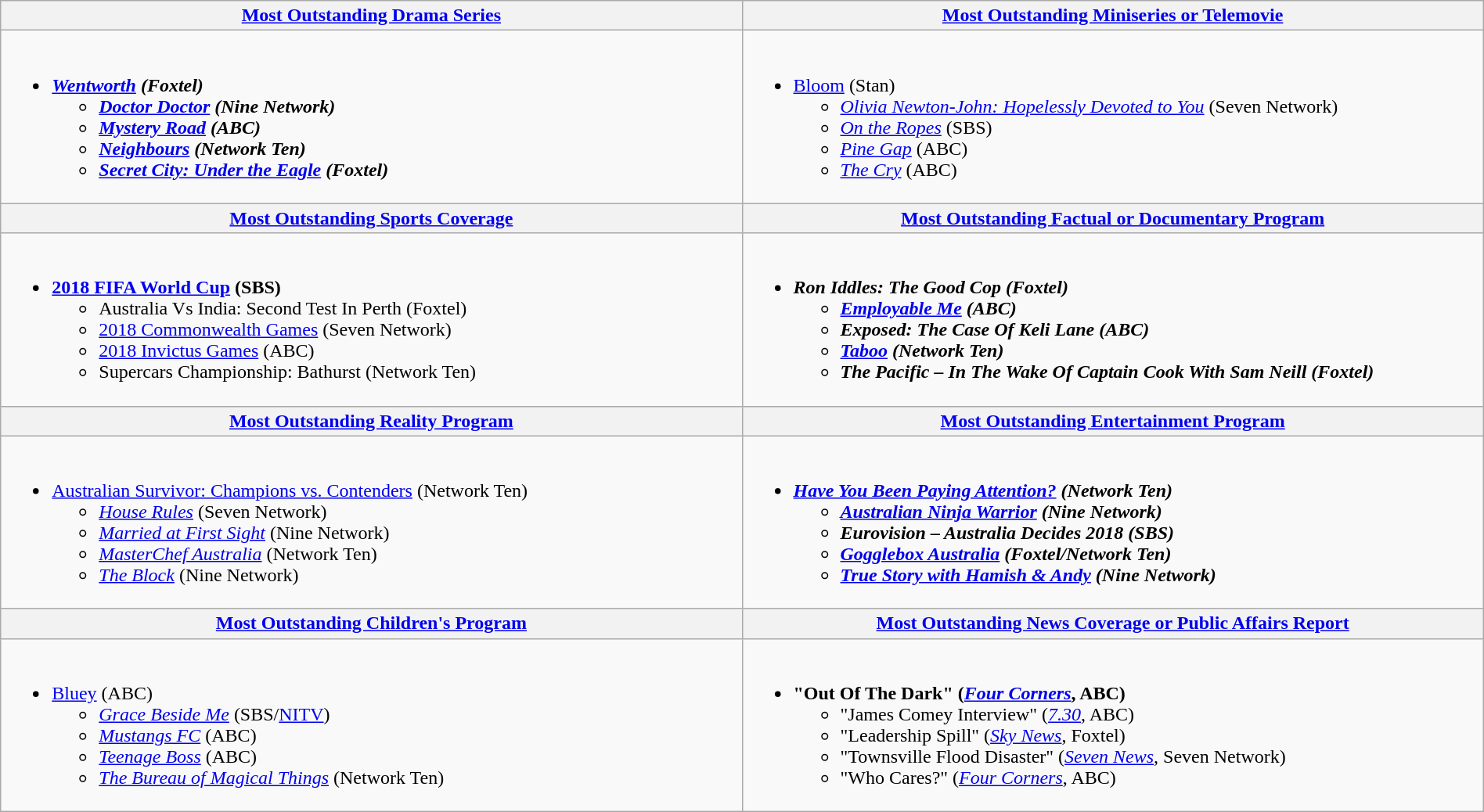<table class=wikitable width="100%">
<tr>
<th width="50%"><a href='#'>Most Outstanding Drama Series</a></th>
<th width="50%"><a href='#'>Most Outstanding Miniseries or Telemovie</a></th>
</tr>
<tr>
<td valign="top"><br><ul><li><strong><em><a href='#'>Wentworth</a><em> (Foxtel)<strong><ul><li></em><a href='#'>Doctor Doctor</a><em> (Nine Network)</li><li></em><a href='#'>Mystery Road</a><em> (ABC)</li><li></em><a href='#'>Neighbours</a><em> (Network Ten)</li><li></em><a href='#'>Secret City: Under the Eagle</a><em> (Foxtel)</li></ul></li></ul></td>
<td valign="top"><br><ul><li></em></strong><a href='#'>Bloom</a></em> (Stan)</strong><ul><li><em><a href='#'>Olivia Newton-John: Hopelessly Devoted to You</a></em> (Seven Network)</li><li><em><a href='#'>On the Ropes</a></em> (SBS)</li><li><em><a href='#'>Pine Gap</a></em> (ABC)</li><li><em><a href='#'>The Cry</a></em> (ABC)</li></ul></li></ul></td>
</tr>
<tr>
<th width="50%"><a href='#'>Most Outstanding Sports Coverage</a></th>
<th width="50%"><a href='#'>Most Outstanding Factual or Documentary Program</a></th>
</tr>
<tr>
<td valign="top"><br><ul><li><strong><a href='#'>2018 FIFA World Cup</a> (SBS)</strong><ul><li>Australia Vs India: Second Test In Perth (Foxtel)</li><li><a href='#'>2018 Commonwealth Games</a> (Seven Network)</li><li><a href='#'>2018 Invictus Games</a> (ABC)</li><li>Supercars Championship: Bathurst (Network Ten)</li></ul></li></ul></td>
<td valign="top"><br><ul><li><strong><em>Ron Iddles: The Good Cop<em> (Foxtel)<strong><ul><li></em><a href='#'>Employable Me</a><em> (ABC)</li><li></em>Exposed: The Case Of Keli Lane<em> (ABC)</li><li></em><a href='#'>Taboo</a><em> (Network Ten)</li><li></em>The Pacific – In The Wake Of Captain Cook With Sam Neill<em> (Foxtel)</li></ul></li></ul></td>
</tr>
<tr>
<th width="50%"><a href='#'>Most Outstanding Reality Program</a></th>
<th width="50%"><a href='#'>Most Outstanding Entertainment Program</a></th>
</tr>
<tr>
<td valign="top"><br><ul><li></em></strong><a href='#'>Australian Survivor: Champions vs. Contenders</a></em> (Network Ten)</strong><ul><li><em><a href='#'>House Rules</a></em> (Seven Network)</li><li><em><a href='#'>Married at First Sight</a></em> (Nine Network)</li><li><em><a href='#'>MasterChef Australia</a></em> (Network Ten)</li><li><em><a href='#'>The Block</a></em> (Nine Network)</li></ul></li></ul></td>
<td valign="top"><br><ul><li><strong><em><a href='#'>Have You Been Paying Attention?</a><em> (Network Ten)<strong><ul><li></em><a href='#'>Australian Ninja Warrior</a><em> (Nine Network)</li><li></em>Eurovision – Australia Decides 2018<em> (SBS)</li><li></em><a href='#'>Gogglebox Australia</a><em> (Foxtel/Network Ten)</li><li></em><a href='#'>True Story with Hamish & Andy</a><em> (Nine Network)</li></ul></li></ul></td>
</tr>
<tr>
<th width="50%"><a href='#'>Most Outstanding Children's Program</a></th>
<th width="50%"><a href='#'>Most Outstanding News Coverage or Public Affairs Report</a></th>
</tr>
<tr>
<td valign="top"><br><ul><li></em></strong><a href='#'>Bluey</a></em> (ABC)</strong><ul><li><em><a href='#'>Grace Beside Me</a></em> (SBS/<a href='#'>NITV</a>)</li><li><em><a href='#'>Mustangs FC</a></em> (ABC)</li><li><em><a href='#'>Teenage Boss</a></em> (ABC)</li><li><em><a href='#'>The Bureau of Magical Things</a></em> (Network Ten)</li></ul></li></ul></td>
<td valign="top"><br><ul><li><strong>"Out Of The Dark" (<em><a href='#'>Four Corners</a></em>, ABC)</strong><ul><li>"James Comey Interview" (<em><a href='#'>7.30</a></em>, ABC)</li><li>"Leadership Spill" (<em><a href='#'>Sky News</a></em>, Foxtel)</li><li>"Townsville Flood Disaster" (<em><a href='#'>Seven News</a></em>, Seven Network)</li><li>"Who Cares?" (<em><a href='#'>Four Corners</a></em>, ABC)</li></ul></li></ul></td>
</tr>
</table>
